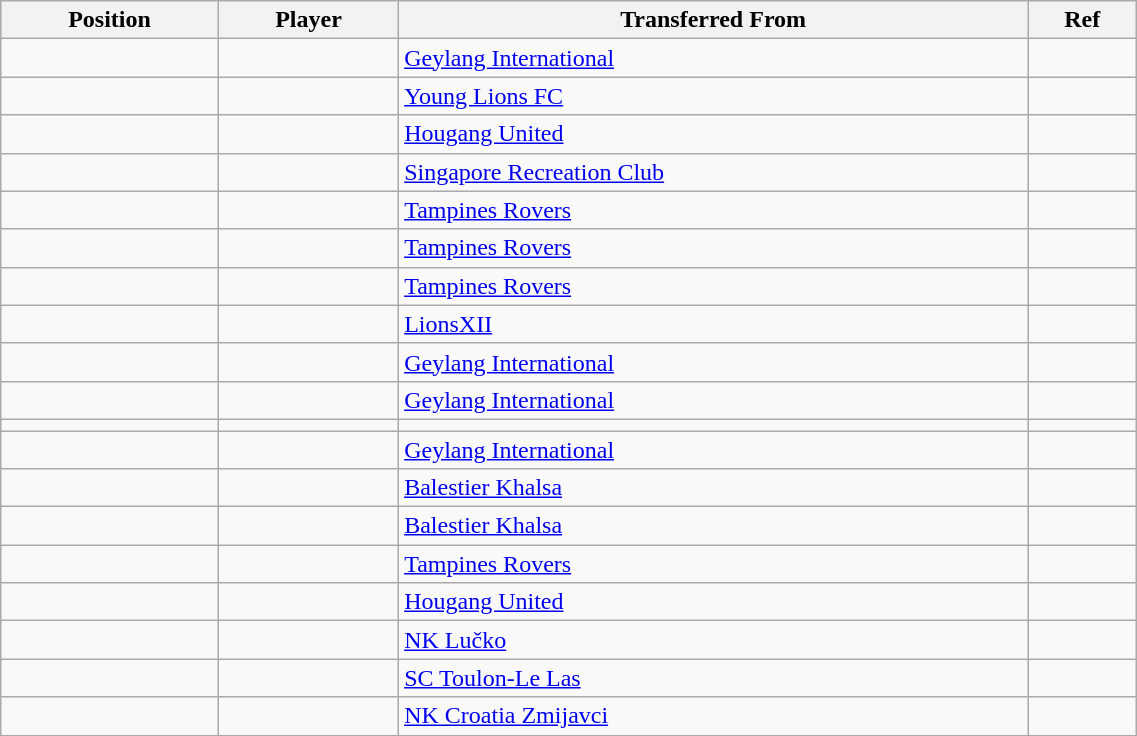<table class="wikitable sortable" style="width:60%; text-align:center; font-size:100%; text-align:left;">
<tr>
<th><strong>Position</strong></th>
<th><strong>Player</strong></th>
<th><strong>Transferred From</strong></th>
<th><strong>Ref</strong></th>
</tr>
<tr>
<td></td>
<td></td>
<td> <a href='#'>Geylang International</a></td>
<td></td>
</tr>
<tr>
<td></td>
<td></td>
<td> <a href='#'>Young Lions FC</a></td>
<td></td>
</tr>
<tr>
<td></td>
<td></td>
<td> <a href='#'>Hougang United</a></td>
<td></td>
</tr>
<tr>
<td></td>
<td></td>
<td> <a href='#'>Singapore Recreation Club</a></td>
<td></td>
</tr>
<tr>
<td></td>
<td></td>
<td> <a href='#'>Tampines Rovers</a></td>
<td></td>
</tr>
<tr>
<td></td>
<td></td>
<td> <a href='#'>Tampines Rovers</a></td>
<td></td>
</tr>
<tr>
<td></td>
<td></td>
<td> <a href='#'>Tampines Rovers</a></td>
<td></td>
</tr>
<tr>
<td></td>
<td></td>
<td> <a href='#'>LionsXII</a></td>
<td></td>
</tr>
<tr>
<td></td>
<td></td>
<td> <a href='#'>Geylang International</a></td>
<td></td>
</tr>
<tr>
<td></td>
<td></td>
<td> <a href='#'>Geylang International</a></td>
<td></td>
</tr>
<tr>
<td></td>
<td></td>
<td></td>
<td></td>
</tr>
<tr>
<td></td>
<td></td>
<td> <a href='#'>Geylang International</a></td>
<td></td>
</tr>
<tr>
<td></td>
<td></td>
<td> <a href='#'>Balestier Khalsa</a></td>
<td></td>
</tr>
<tr>
<td></td>
<td></td>
<td> <a href='#'>Balestier Khalsa</a></td>
<td></td>
</tr>
<tr>
<td></td>
<td></td>
<td> <a href='#'>Tampines Rovers</a></td>
<td></td>
</tr>
<tr>
<td></td>
<td></td>
<td> <a href='#'>Hougang United</a></td>
<td></td>
</tr>
<tr>
<td></td>
<td></td>
<td> <a href='#'>NK Lučko</a></td>
<td></td>
</tr>
<tr>
<td></td>
<td></td>
<td> <a href='#'>SC Toulon-Le Las</a></td>
<td></td>
</tr>
<tr>
<td></td>
<td></td>
<td> <a href='#'>NK Croatia Zmijavci</a></td>
<td></td>
</tr>
<tr>
</tr>
</table>
